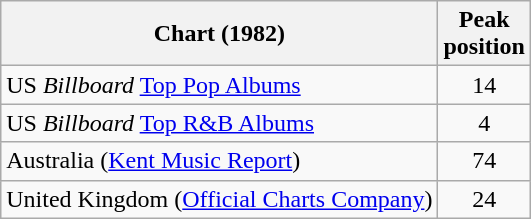<table class="wikitable">
<tr>
<th>Chart (1982)</th>
<th>Peak<br> position</th>
</tr>
<tr>
<td>US <em>Billboard</em> <a href='#'>Top Pop Albums</a></td>
<td style="text-align:center;">14</td>
</tr>
<tr>
<td>US <em>Billboard</em> <a href='#'>Top R&B Albums</a></td>
<td style="text-align:center;">4</td>
</tr>
<tr>
<td>Australia (<a href='#'>Kent Music Report</a>)</td>
<td align="center">74</td>
</tr>
<tr>
<td>United Kingdom (<a href='#'>Official Charts Company</a>)</td>
<td align="center">24</td>
</tr>
</table>
